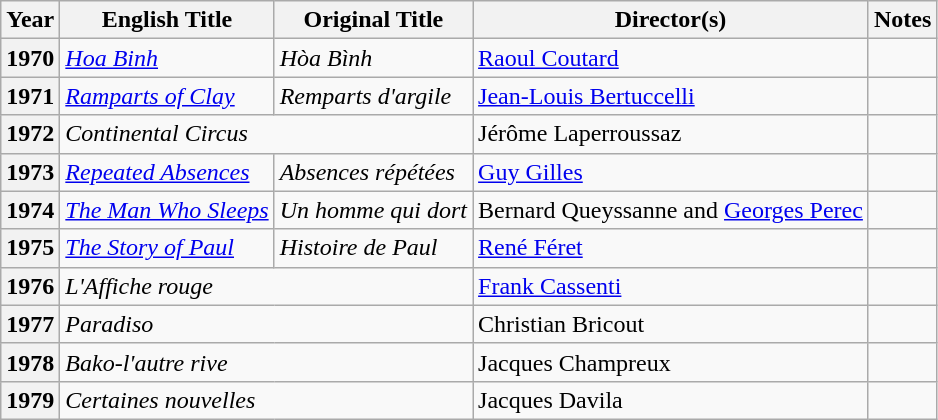<table class="wikitable">
<tr>
<th>Year</th>
<th>English Title</th>
<th>Original Title</th>
<th>Director(s)</th>
<th>Notes</th>
</tr>
<tr>
<th>1970</th>
<td><em><a href='#'>Hoa Binh</a></em></td>
<td><em>Hòa Bình</em></td>
<td><a href='#'>Raoul Coutard</a></td>
<td></td>
</tr>
<tr>
<th>1971</th>
<td><em><a href='#'>Ramparts of Clay</a></em></td>
<td><em>Remparts d'argile</em></td>
<td><a href='#'>Jean-Louis Bertuccelli</a></td>
<td></td>
</tr>
<tr>
<th>1972</th>
<td colspan="2"><em>Continental Circus</em></td>
<td>Jérôme Laperroussaz</td>
<td></td>
</tr>
<tr>
<th>1973</th>
<td><em><a href='#'>Repeated Absences</a></em></td>
<td><em>Absences répétées</em></td>
<td><a href='#'>Guy Gilles</a></td>
<td></td>
</tr>
<tr>
<th>1974</th>
<td><em><a href='#'>The Man Who Sleeps</a></em></td>
<td><em>Un homme qui dort</em></td>
<td>Bernard Queyssanne and <a href='#'>Georges Perec</a></td>
<td></td>
</tr>
<tr>
<th>1975</th>
<td><em><a href='#'>The Story of Paul</a></em></td>
<td><em>Histoire de Paul</em></td>
<td><a href='#'>René Féret</a></td>
<td></td>
</tr>
<tr>
<th>1976</th>
<td colspan="2"><em>L'Affiche rouge</em></td>
<td><a href='#'>Frank Cassenti</a></td>
<td></td>
</tr>
<tr>
<th>1977</th>
<td colspan="2"><em>Paradiso</em></td>
<td>Christian Bricout</td>
<td></td>
</tr>
<tr>
<th>1978</th>
<td colspan="2"><em>Bako-l'autre rive</em></td>
<td>Jacques Champreux</td>
<td></td>
</tr>
<tr>
<th>1979</th>
<td colspan="2"><em>Certaines nouvelles</em></td>
<td>Jacques Davila</td>
<td></td>
</tr>
</table>
